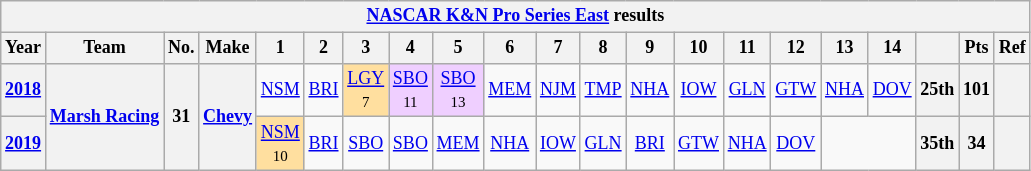<table class="wikitable" style="text-align:center; font-size:75%">
<tr>
<th colspan=21><a href='#'>NASCAR K&N Pro Series East</a> results</th>
</tr>
<tr>
<th>Year</th>
<th>Team</th>
<th>No.</th>
<th>Make</th>
<th>1</th>
<th>2</th>
<th>3</th>
<th>4</th>
<th>5</th>
<th>6</th>
<th>7</th>
<th>8</th>
<th>9</th>
<th>10</th>
<th>11</th>
<th>12</th>
<th>13</th>
<th>14</th>
<th></th>
<th>Pts</th>
<th>Ref</th>
</tr>
<tr>
<th><a href='#'>2018</a></th>
<th rowspan=2><a href='#'>Marsh Racing</a></th>
<th rowspan=2>31</th>
<th rowspan=2><a href='#'>Chevy</a></th>
<td><a href='#'>NSM</a></td>
<td><a href='#'>BRI</a></td>
<td style="background:#FFDF9F;"><a href='#'>LGY</a><br><small>7</small></td>
<td style="background:#EFCFFF;"><a href='#'>SBO</a><br><small>11</small></td>
<td style="background:#EFCFFF;"><a href='#'>SBO</a><br><small>13</small></td>
<td><a href='#'>MEM</a></td>
<td><a href='#'>NJM</a></td>
<td><a href='#'>TMP</a></td>
<td><a href='#'>NHA</a></td>
<td><a href='#'>IOW</a></td>
<td><a href='#'>GLN</a></td>
<td><a href='#'>GTW</a></td>
<td><a href='#'>NHA</a></td>
<td><a href='#'>DOV</a></td>
<th>25th</th>
<th>101</th>
<th></th>
</tr>
<tr>
<th><a href='#'>2019</a></th>
<td style="background:#FFDF9F;"><a href='#'>NSM</a><br><small>10</small></td>
<td><a href='#'>BRI</a></td>
<td><a href='#'>SBO</a></td>
<td><a href='#'>SBO</a></td>
<td><a href='#'>MEM</a></td>
<td><a href='#'>NHA</a></td>
<td><a href='#'>IOW</a></td>
<td><a href='#'>GLN</a></td>
<td><a href='#'>BRI</a></td>
<td><a href='#'>GTW</a></td>
<td><a href='#'>NHA</a></td>
<td><a href='#'>DOV</a></td>
<td colspan=2></td>
<th>35th</th>
<th>34</th>
<th></th>
</tr>
</table>
